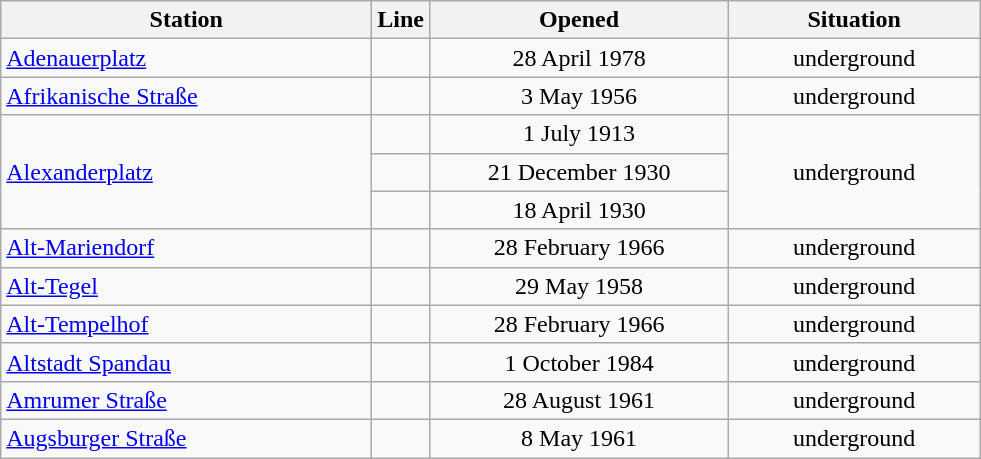<table class="wikitable" style="text-align:center">
<tr>
<th style="width:15em">Station</th>
<th>Line</th>
<th style="width:12em">Opened</th>
<th style="width:10em">Situation</th>
</tr>
<tr>
<td align="left"><a href='#'>Adenauerplatz</a></td>
<td></td>
<td>28 April 1978</td>
<td>underground</td>
</tr>
<tr>
<td align="left"><a href='#'>Afrikanische Straße</a></td>
<td></td>
<td>3 May 1956</td>
<td>underground</td>
</tr>
<tr>
<td rowspan="3" align="left"><a href='#'>Alexanderplatz</a></td>
<td></td>
<td>1 July 1913</td>
<td rowspan="3">underground</td>
</tr>
<tr>
<td></td>
<td>21 December 1930</td>
</tr>
<tr>
<td></td>
<td>18 April 1930</td>
</tr>
<tr>
<td align="left"><a href='#'>Alt-Mariendorf</a></td>
<td></td>
<td>28 February 1966</td>
<td>underground</td>
</tr>
<tr>
<td align="left"><a href='#'>Alt-Tegel</a></td>
<td></td>
<td>29 May 1958</td>
<td>underground</td>
</tr>
<tr>
<td align="left"><a href='#'>Alt-Tempelhof</a></td>
<td></td>
<td>28 February 1966</td>
<td>underground</td>
</tr>
<tr>
<td align="left"><a href='#'>Altstadt Spandau</a></td>
<td></td>
<td>1 October 1984</td>
<td>underground</td>
</tr>
<tr>
<td align="left"><a href='#'>Amrumer Straße</a></td>
<td></td>
<td>28 August 1961</td>
<td>underground</td>
</tr>
<tr>
<td align="left"><a href='#'>Augsburger Straße</a></td>
<td></td>
<td>8 May 1961</td>
<td>underground</td>
</tr>
</table>
